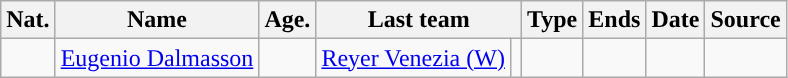<table class="wikitable sortable">
<tr>
<th>Nat.</th>
<th>Name</th>
<th>Age.</th>
<th colspan=2>Last team</th>
<th>Type</th>
<th>Ends</th>
<th>Date</th>
<th>Source</th>
</tr>
<tr>
<td></td>
<td><a href='#'>Eugenio Dalmasson</a></td>
<td></td>
<td><a href='#'>Reyer Venezia (W)</a></td>
<td></td>
<td></td>
<td></td>
<td></td>
<td></td>
</tr>
</table>
